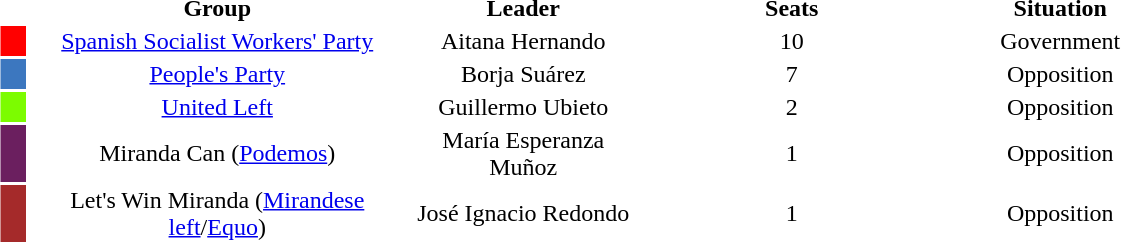<table class="toccolours" style="margin:1em auto;">
<tr>
<th></th>
<th width=15px></th>
<th width=250px>Group</th>
<th width=150px>Leader</th>
<th width=200px>Seats</th>
<th width=150px>Situation</th>
</tr>
<tr ---- ALIGN="center">
<td></td>
<td bgcolor=#FF0000></td>
<td><a href='#'>Spanish Socialist Workers' Party</a></td>
<td>Aitana Hernando</td>
<td>10</td>
<td>Government</td>
</tr>
<tr ---- ALIGN="center">
<td></td>
<td bgcolor=#3C77BF></td>
<td><a href='#'>People's Party</a></td>
<td>Borja Suárez</td>
<td>7</td>
<td>Opposition</td>
</tr>
<tr ---- ALIGN="center">
<td></td>
<td bgcolor=#7CFC00></td>
<td><a href='#'>United Left</a></td>
<td>Guillermo Ubieto</td>
<td>2</td>
<td>Opposition</td>
</tr>
<tr ---- ALIGN="center">
<td></td>
<td bgcolor=#6b1f5f></td>
<td>Miranda Can (<a href='#'>Podemos</a>)</td>
<td>María Esperanza Muñoz</td>
<td>1</td>
<td>Opposition</td>
</tr>
<tr ---- ALIGN="center">
<td></td>
<td bgcolor=#A52A2A></td>
<td>Let's Win Miranda (<a href='#'>Mirandese left</a>/<a href='#'>Equo</a>)</td>
<td>José Ignacio Redondo</td>
<td>1</td>
<td>Opposition</td>
</tr>
</table>
